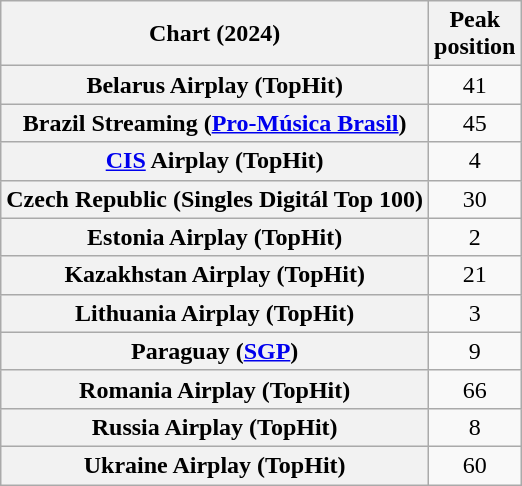<table class="wikitable plainrowheaders sortable" style="text-align:center">
<tr>
<th scope="col">Chart (2024)</th>
<th scope="col">Peak<br>position</th>
</tr>
<tr>
<th scope="row">Belarus Airplay (TopHit)</th>
<td>41</td>
</tr>
<tr>
<th scope="row">Brazil Streaming (<a href='#'>Pro-Música Brasil</a>)</th>
<td>45</td>
</tr>
<tr>
<th scope="row"><a href='#'>CIS</a> Airplay (TopHit)</th>
<td>4</td>
</tr>
<tr>
<th scope="row">Czech Republic (Singles Digitál Top 100)</th>
<td>30</td>
</tr>
<tr>
<th scope="row">Estonia Airplay (TopHit)</th>
<td>2</td>
</tr>
<tr>
<th scope="row">Kazakhstan Airplay (TopHit)</th>
<td>21</td>
</tr>
<tr>
<th scope="row">Lithuania Airplay (TopHit)</th>
<td>3</td>
</tr>
<tr>
<th scope="row">Paraguay (<a href='#'>SGP</a>)</th>
<td>9</td>
</tr>
<tr>
<th scope="row">Romania Airplay (TopHit)</th>
<td>66</td>
</tr>
<tr>
<th scope="row">Russia Airplay (TopHit)</th>
<td>8</td>
</tr>
<tr>
<th scope="row">Ukraine Airplay (TopHit)</th>
<td>60</td>
</tr>
</table>
